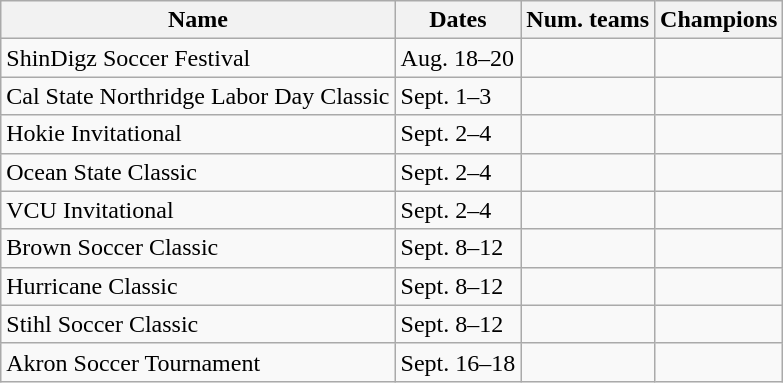<table class="wikitable">
<tr>
<th>Name</th>
<th>Dates</th>
<th>Num. teams</th>
<th>Champions</th>
</tr>
<tr>
<td>ShinDigz Soccer Festival</td>
<td>Aug. 18–20</td>
<td></td>
<td></td>
</tr>
<tr>
<td>Cal State Northridge Labor Day Classic</td>
<td>Sept. 1–3</td>
<td></td>
<td></td>
</tr>
<tr>
<td>Hokie Invitational</td>
<td>Sept. 2–4</td>
<td></td>
<td></td>
</tr>
<tr>
<td>Ocean State Classic</td>
<td>Sept. 2–4</td>
<td></td>
<td></td>
</tr>
<tr>
<td>VCU Invitational</td>
<td>Sept. 2–4</td>
<td></td>
<td></td>
</tr>
<tr>
<td>Brown Soccer Classic</td>
<td>Sept. 8–12</td>
<td></td>
<td></td>
</tr>
<tr>
<td>Hurricane Classic</td>
<td>Sept. 8–12</td>
<td></td>
<td></td>
</tr>
<tr>
<td>Stihl Soccer Classic</td>
<td>Sept. 8–12</td>
<td></td>
<td></td>
</tr>
<tr>
<td>Akron Soccer Tournament</td>
<td>Sept. 16–18</td>
<td></td>
<td></td>
</tr>
</table>
